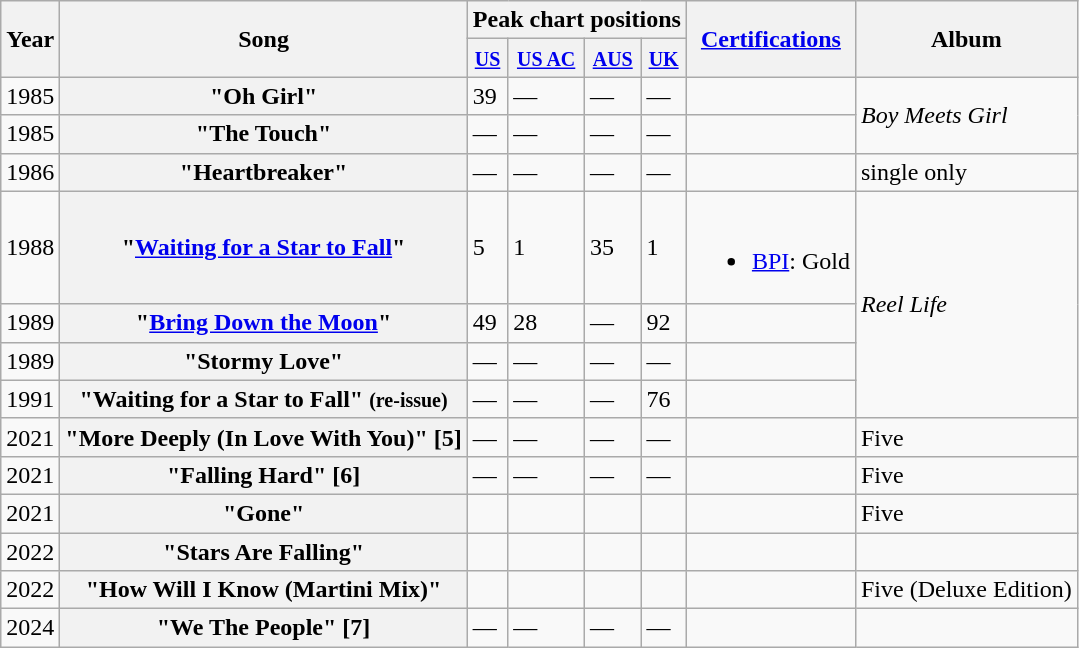<table class="wikitable">
<tr>
<th rowspan="2">Year</th>
<th rowspan="2">Song</th>
<th colspan="4">Peak chart positions</th>
<th rowspan="2"><a href='#'>Certifications</a></th>
<th rowspan="2">Album</th>
</tr>
<tr>
<th><small><a href='#'>US</a></small></th>
<th><small><a href='#'>US AC</a></small></th>
<th><small><a href='#'>AUS</a></small></th>
<th><small><a href='#'>UK</a></small></th>
</tr>
<tr>
<td>1985</td>
<th>"Oh Girl"</th>
<td>39</td>
<td>—</td>
<td>—</td>
<td>—</td>
<td></td>
<td rowspan="2"><em>Boy Meets Girl</em></td>
</tr>
<tr>
<td>1985</td>
<th>"The Touch"</th>
<td>—</td>
<td>—</td>
<td>—</td>
<td>—</td>
<td></td>
</tr>
<tr>
<td>1986</td>
<th>"Heartbreaker"</th>
<td>—</td>
<td>—</td>
<td>—</td>
<td>—</td>
<td></td>
<td>single only</td>
</tr>
<tr>
<td>1988</td>
<th>"<a href='#'>Waiting for a Star to Fall</a>"</th>
<td>5</td>
<td>1</td>
<td>35</td>
<td>1</td>
<td><br><ul><li><a href='#'>BPI</a>: Gold</li></ul></td>
<td rowspan="4"><em>Reel Life</em></td>
</tr>
<tr>
<td>1989</td>
<th>"<a href='#'>Bring Down the Moon</a>"</th>
<td>49</td>
<td>28</td>
<td>—</td>
<td>92</td>
<td></td>
</tr>
<tr>
<td>1989</td>
<th>"Stormy Love"</th>
<td>—</td>
<td>—</td>
<td>—</td>
<td>—</td>
<td></td>
</tr>
<tr>
<td>1991</td>
<th>"Waiting for a Star to Fall" <small>(re-issue)</small></th>
<td>—</td>
<td>—</td>
<td>—</td>
<td>76</td>
<td></td>
</tr>
<tr>
<td>2021</td>
<th>"More Deeply (In Love With You)" [5]</th>
<td>—</td>
<td>—</td>
<td>—</td>
<td>—</td>
<td></td>
<td>Five</td>
</tr>
<tr>
<td>2021</td>
<th>"Falling Hard" [6]</th>
<td>—</td>
<td>—</td>
<td>—</td>
<td>—</td>
<td></td>
<td>Five</td>
</tr>
<tr>
<td>2021</td>
<th>"Gone"</th>
<td></td>
<td></td>
<td></td>
<td></td>
<td></td>
<td>Five</td>
</tr>
<tr>
<td>2022</td>
<th>"Stars Are Falling"</th>
<td></td>
<td></td>
<td></td>
<td></td>
<td></td>
<td></td>
</tr>
<tr>
<td>2022</td>
<th>"How Will I Know (Martini Mix)"</th>
<td></td>
<td></td>
<td></td>
<td></td>
<td></td>
<td>Five (Deluxe Edition)</td>
</tr>
<tr>
<td>2024</td>
<th>"We The People" [7]</th>
<td>—</td>
<td>—</td>
<td>—</td>
<td>—</td>
<td></td>
<td></td>
</tr>
</table>
